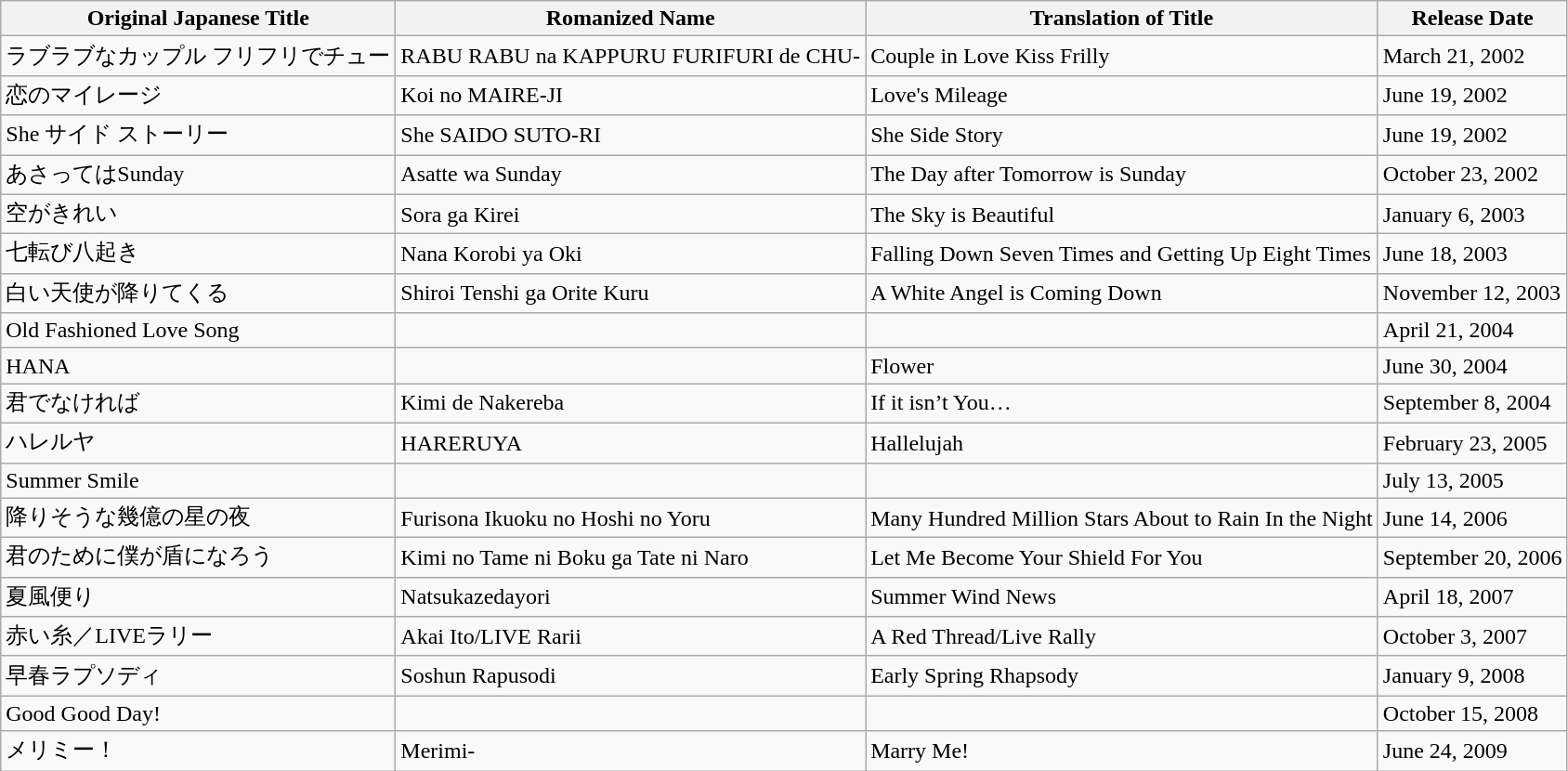<table class="wikitable">
<tr>
<th>Original Japanese Title</th>
<th>Romanized Name</th>
<th>Translation of Title</th>
<th>Release Date</th>
</tr>
<tr>
<td>ラブラブなカップル フリフリでチュー</td>
<td>RABU RABU na KAPPURU FURIFURI de CHU-</td>
<td>Couple in Love Kiss Frilly</td>
<td>March 21, 2002</td>
</tr>
<tr>
<td>恋のマイレージ</td>
<td>Koi no MAIRE-JI</td>
<td>Love's Mileage</td>
<td>June 19, 2002</td>
</tr>
<tr>
<td>She サイド ストーリー</td>
<td>She SAIDO SUTO-RI</td>
<td>She Side Story</td>
<td>June 19, 2002</td>
</tr>
<tr>
<td>あさってはSunday</td>
<td>Asatte wa Sunday</td>
<td>The Day after Tomorrow is Sunday</td>
<td>October 23, 2002</td>
</tr>
<tr>
<td>空がきれい</td>
<td>Sora ga Kirei</td>
<td>The Sky is Beautiful</td>
<td>January 6, 2003</td>
</tr>
<tr>
<td>七転び八起き</td>
<td>Nana Korobi ya Oki</td>
<td>Falling Down Seven Times and Getting Up Eight Times</td>
<td>June 18, 2003</td>
</tr>
<tr>
<td>白い天使が降りてくる</td>
<td>Shiroi Tenshi ga Orite Kuru</td>
<td>A White Angel is Coming Down</td>
<td>November 12, 2003</td>
</tr>
<tr>
<td>Old Fashioned Love Song</td>
<td></td>
<td></td>
<td>April 21, 2004</td>
</tr>
<tr>
<td>HANA</td>
<td></td>
<td>Flower</td>
<td>June 30, 2004</td>
</tr>
<tr>
<td>君でなければ</td>
<td>Kimi de Nakereba</td>
<td>If it isn’t You…</td>
<td>September 8, 2004</td>
</tr>
<tr>
<td>ハレルヤ</td>
<td>HARERUYA</td>
<td>Hallelujah</td>
<td>February 23, 2005</td>
</tr>
<tr>
<td>Summer Smile</td>
<td></td>
<td></td>
<td>July 13, 2005</td>
</tr>
<tr>
<td>降りそうな幾億の星の夜</td>
<td>Furisona Ikuoku no Hoshi no Yoru</td>
<td>Many Hundred Million Stars About to Rain In the Night</td>
<td>June 14, 2006</td>
</tr>
<tr>
<td>君のために僕が盾になろう</td>
<td>Kimi no Tame ni Boku ga Tate ni Naro</td>
<td>Let Me Become Your Shield For You</td>
<td>September 20, 2006</td>
</tr>
<tr>
<td>夏風便り</td>
<td>Natsukazedayori</td>
<td>Summer Wind News</td>
<td>April 18, 2007</td>
</tr>
<tr>
<td>赤い糸／LIVEラリー</td>
<td>Akai Ito/LIVE Rarii</td>
<td>A Red Thread/Live Rally</td>
<td>October 3, 2007</td>
</tr>
<tr>
<td>早春ラプソディ</td>
<td>Soshun Rapusodi</td>
<td>Early Spring Rhapsody</td>
<td>January 9, 2008</td>
</tr>
<tr>
<td>Good Good Day!</td>
<td></td>
<td></td>
<td>October 15, 2008</td>
</tr>
<tr>
<td>メリミー！</td>
<td>Merimi-</td>
<td>Marry Me!</td>
<td>June 24, 2009</td>
</tr>
</table>
